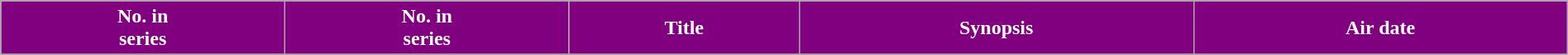<table class="wikitable plainrowheaders" style="width:100%;">
<tr>
<th style="color: white; background: #800080;">No. in<br>series</th>
<th style="color: white; background: #800080;">No. in<br>series</th>
<th style="color: white; background: #800080;">Title</th>
<th style="color: white; background: #800080;">Synopsis</th>
<th style="color: white; background: #800080;">Air date</th>
</tr>
<tr>
</tr>
</table>
